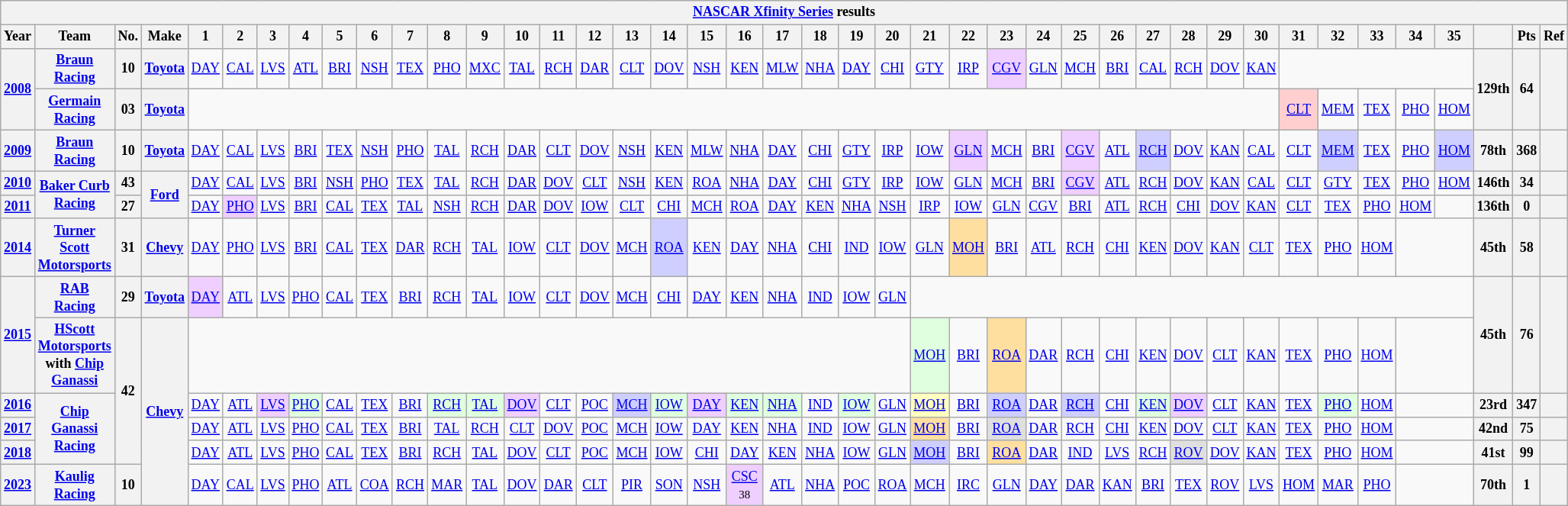<table class="wikitable" style="text-align:center; font-size:75%">
<tr>
<th colspan=42><a href='#'>NASCAR Xfinity Series</a> results</th>
</tr>
<tr>
<th>Year</th>
<th>Team</th>
<th>No.</th>
<th>Make</th>
<th>1</th>
<th>2</th>
<th>3</th>
<th>4</th>
<th>5</th>
<th>6</th>
<th>7</th>
<th>8</th>
<th>9</th>
<th>10</th>
<th>11</th>
<th>12</th>
<th>13</th>
<th>14</th>
<th>15</th>
<th>16</th>
<th>17</th>
<th>18</th>
<th>19</th>
<th>20</th>
<th>21</th>
<th>22</th>
<th>23</th>
<th>24</th>
<th>25</th>
<th>26</th>
<th>27</th>
<th>28</th>
<th>29</th>
<th>30</th>
<th>31</th>
<th>32</th>
<th>33</th>
<th>34</th>
<th>35</th>
<th></th>
<th>Pts</th>
<th>Ref</th>
</tr>
<tr>
<th rowspan=2><a href='#'>2008</a></th>
<th><a href='#'>Braun Racing</a></th>
<th>10</th>
<th><a href='#'>Toyota</a></th>
<td><a href='#'>DAY</a></td>
<td><a href='#'>CAL</a></td>
<td><a href='#'>LVS</a></td>
<td><a href='#'>ATL</a></td>
<td><a href='#'>BRI</a></td>
<td><a href='#'>NSH</a></td>
<td><a href='#'>TEX</a></td>
<td><a href='#'>PHO</a></td>
<td><a href='#'>MXC</a></td>
<td><a href='#'>TAL</a></td>
<td><a href='#'>RCH</a></td>
<td><a href='#'>DAR</a></td>
<td><a href='#'>CLT</a></td>
<td><a href='#'>DOV</a></td>
<td><a href='#'>NSH</a></td>
<td><a href='#'>KEN</a></td>
<td><a href='#'>MLW</a></td>
<td><a href='#'>NHA</a></td>
<td><a href='#'>DAY</a></td>
<td><a href='#'>CHI</a></td>
<td><a href='#'>GTY</a></td>
<td><a href='#'>IRP</a></td>
<td style="background:#EFCFFF;"><a href='#'>CGV</a><br></td>
<td><a href='#'>GLN</a></td>
<td><a href='#'>MCH</a></td>
<td><a href='#'>BRI</a></td>
<td><a href='#'>CAL</a></td>
<td><a href='#'>RCH</a></td>
<td><a href='#'>DOV</a></td>
<td><a href='#'>KAN</a></td>
<td colspan=5></td>
<th rowspan=2>129th</th>
<th rowspan=2>64</th>
<th rowspan=2></th>
</tr>
<tr>
<th><a href='#'>Germain Racing</a></th>
<th>03</th>
<th><a href='#'>Toyota</a></th>
<td colspan=30></td>
<td style="background:#FFCFCF;"><a href='#'>CLT</a><br></td>
<td><a href='#'>MEM</a></td>
<td><a href='#'>TEX</a></td>
<td><a href='#'>PHO</a></td>
<td><a href='#'>HOM</a></td>
</tr>
<tr>
<th><a href='#'>2009</a></th>
<th><a href='#'>Braun Racing</a></th>
<th>10</th>
<th><a href='#'>Toyota</a></th>
<td><a href='#'>DAY</a></td>
<td><a href='#'>CAL</a></td>
<td><a href='#'>LVS</a></td>
<td><a href='#'>BRI</a></td>
<td><a href='#'>TEX</a></td>
<td><a href='#'>NSH</a></td>
<td><a href='#'>PHO</a></td>
<td><a href='#'>TAL</a></td>
<td><a href='#'>RCH</a></td>
<td><a href='#'>DAR</a></td>
<td><a href='#'>CLT</a></td>
<td><a href='#'>DOV</a></td>
<td><a href='#'>NSH</a></td>
<td><a href='#'>KEN</a></td>
<td><a href='#'>MLW</a></td>
<td><a href='#'>NHA</a></td>
<td><a href='#'>DAY</a></td>
<td><a href='#'>CHI</a></td>
<td><a href='#'>GTY</a></td>
<td><a href='#'>IRP</a></td>
<td><a href='#'>IOW</a></td>
<td style="background:#EFCFFF;"><a href='#'>GLN</a><br></td>
<td><a href='#'>MCH</a></td>
<td><a href='#'>BRI</a></td>
<td style="background:#EFCFFF;"><a href='#'>CGV</a><br></td>
<td><a href='#'>ATL</a></td>
<td style="background:#CFCFFF;"><a href='#'>RCH</a><br></td>
<td><a href='#'>DOV</a></td>
<td><a href='#'>KAN</a></td>
<td><a href='#'>CAL</a></td>
<td><a href='#'>CLT</a></td>
<td style="background:#CFCFFF;"><a href='#'>MEM</a><br></td>
<td><a href='#'>TEX</a></td>
<td><a href='#'>PHO</a></td>
<td style="background:#CFCFFF;"><a href='#'>HOM</a><br></td>
<th>78th</th>
<th>368</th>
<th></th>
</tr>
<tr>
<th><a href='#'>2010</a></th>
<th rowspan=2><a href='#'>Baker Curb Racing</a></th>
<th>43</th>
<th rowspan=2><a href='#'>Ford</a></th>
<td><a href='#'>DAY</a></td>
<td><a href='#'>CAL</a></td>
<td><a href='#'>LVS</a></td>
<td><a href='#'>BRI</a></td>
<td><a href='#'>NSH</a></td>
<td><a href='#'>PHO</a></td>
<td><a href='#'>TEX</a></td>
<td><a href='#'>TAL</a></td>
<td><a href='#'>RCH</a></td>
<td><a href='#'>DAR</a></td>
<td><a href='#'>DOV</a></td>
<td><a href='#'>CLT</a></td>
<td><a href='#'>NSH</a></td>
<td><a href='#'>KEN</a></td>
<td><a href='#'>ROA</a></td>
<td><a href='#'>NHA</a></td>
<td><a href='#'>DAY</a></td>
<td><a href='#'>CHI</a></td>
<td><a href='#'>GTY</a></td>
<td><a href='#'>IRP</a></td>
<td><a href='#'>IOW</a></td>
<td><a href='#'>GLN</a></td>
<td><a href='#'>MCH</a></td>
<td><a href='#'>BRI</a></td>
<td style="background:#EFCFFF;"><a href='#'>CGV</a><br></td>
<td><a href='#'>ATL</a></td>
<td><a href='#'>RCH</a></td>
<td><a href='#'>DOV</a></td>
<td><a href='#'>KAN</a></td>
<td><a href='#'>CAL</a></td>
<td><a href='#'>CLT</a></td>
<td><a href='#'>GTY</a></td>
<td><a href='#'>TEX</a></td>
<td><a href='#'>PHO</a></td>
<td><a href='#'>HOM</a></td>
<th>146th</th>
<th>34</th>
<th></th>
</tr>
<tr>
<th><a href='#'>2011</a></th>
<th>27</th>
<td><a href='#'>DAY</a></td>
<td style="background:#EFCFFF;"><a href='#'>PHO</a><br></td>
<td><a href='#'>LVS</a></td>
<td><a href='#'>BRI</a></td>
<td><a href='#'>CAL</a></td>
<td><a href='#'>TEX</a></td>
<td><a href='#'>TAL</a></td>
<td><a href='#'>NSH</a></td>
<td><a href='#'>RCH</a></td>
<td><a href='#'>DAR</a></td>
<td><a href='#'>DOV</a></td>
<td><a href='#'>IOW</a></td>
<td><a href='#'>CLT</a></td>
<td><a href='#'>CHI</a></td>
<td><a href='#'>MCH</a></td>
<td><a href='#'>ROA</a></td>
<td><a href='#'>DAY</a></td>
<td><a href='#'>KEN</a></td>
<td><a href='#'>NHA</a></td>
<td><a href='#'>NSH</a></td>
<td><a href='#'>IRP</a></td>
<td><a href='#'>IOW</a></td>
<td><a href='#'>GLN</a></td>
<td><a href='#'>CGV</a></td>
<td><a href='#'>BRI</a></td>
<td><a href='#'>ATL</a></td>
<td><a href='#'>RCH</a></td>
<td><a href='#'>CHI</a></td>
<td><a href='#'>DOV</a></td>
<td><a href='#'>KAN</a></td>
<td><a href='#'>CLT</a></td>
<td><a href='#'>TEX</a></td>
<td><a href='#'>PHO</a></td>
<td><a href='#'>HOM</a></td>
<td></td>
<th>136th</th>
<th>0</th>
<th></th>
</tr>
<tr>
<th><a href='#'>2014</a></th>
<th><a href='#'>Turner Scott Motorsports</a></th>
<th>31</th>
<th><a href='#'>Chevy</a></th>
<td><a href='#'>DAY</a></td>
<td><a href='#'>PHO</a></td>
<td><a href='#'>LVS</a></td>
<td><a href='#'>BRI</a></td>
<td><a href='#'>CAL</a></td>
<td><a href='#'>TEX</a></td>
<td><a href='#'>DAR</a></td>
<td><a href='#'>RCH</a></td>
<td><a href='#'>TAL</a></td>
<td><a href='#'>IOW</a></td>
<td><a href='#'>CLT</a></td>
<td><a href='#'>DOV</a></td>
<td><a href='#'>MCH</a></td>
<td style="background:#CFCFFF;"><a href='#'>ROA</a><br></td>
<td><a href='#'>KEN</a></td>
<td><a href='#'>DAY</a></td>
<td><a href='#'>NHA</a></td>
<td><a href='#'>CHI</a></td>
<td><a href='#'>IND</a></td>
<td><a href='#'>IOW</a></td>
<td><a href='#'>GLN</a></td>
<td style="background:#FFDF9F;"><a href='#'>MOH</a><br></td>
<td><a href='#'>BRI</a></td>
<td><a href='#'>ATL</a></td>
<td><a href='#'>RCH</a></td>
<td><a href='#'>CHI</a></td>
<td><a href='#'>KEN</a></td>
<td><a href='#'>DOV</a></td>
<td><a href='#'>KAN</a></td>
<td><a href='#'>CLT</a></td>
<td><a href='#'>TEX</a></td>
<td><a href='#'>PHO</a></td>
<td><a href='#'>HOM</a></td>
<td colspan=2></td>
<th>45th</th>
<th>58</th>
<th></th>
</tr>
<tr>
<th rowspan=2><a href='#'>2015</a></th>
<th><a href='#'>RAB Racing</a></th>
<th>29</th>
<th><a href='#'>Toyota</a></th>
<td style="background:#EFCFFF;"><a href='#'>DAY</a><br></td>
<td><a href='#'>ATL</a></td>
<td><a href='#'>LVS</a></td>
<td><a href='#'>PHO</a></td>
<td><a href='#'>CAL</a></td>
<td><a href='#'>TEX</a></td>
<td><a href='#'>BRI</a></td>
<td><a href='#'>RCH</a></td>
<td><a href='#'>TAL</a></td>
<td><a href='#'>IOW</a></td>
<td><a href='#'>CLT</a></td>
<td><a href='#'>DOV</a></td>
<td><a href='#'>MCH</a></td>
<td><a href='#'>CHI</a></td>
<td><a href='#'>DAY</a></td>
<td><a href='#'>KEN</a></td>
<td><a href='#'>NHA</a></td>
<td><a href='#'>IND</a></td>
<td><a href='#'>IOW</a></td>
<td><a href='#'>GLN</a></td>
<td colspan=15></td>
<th rowspan=2>45th</th>
<th rowspan=2>76</th>
<th rowspan=2></th>
</tr>
<tr>
<th><a href='#'>HScott Motorsports</a> with <a href='#'>Chip Ganassi</a></th>
<th rowspan=4>42</th>
<th rowspan=5><a href='#'>Chevy</a></th>
<td colspan=20></td>
<td style="background:#DFFFDF;"><a href='#'>MOH</a><br></td>
<td><a href='#'>BRI</a></td>
<td style="background:#FFDF9F;"><a href='#'>ROA</a><br></td>
<td><a href='#'>DAR</a></td>
<td><a href='#'>RCH</a></td>
<td><a href='#'>CHI</a></td>
<td><a href='#'>KEN</a></td>
<td><a href='#'>DOV</a></td>
<td><a href='#'>CLT</a></td>
<td><a href='#'>KAN</a></td>
<td><a href='#'>TEX</a></td>
<td><a href='#'>PHO</a></td>
<td><a href='#'>HOM</a></td>
<td colspan=2></td>
</tr>
<tr>
<th><a href='#'>2016</a></th>
<th rowspan=3><a href='#'>Chip Ganassi Racing</a></th>
<td><a href='#'>DAY</a></td>
<td><a href='#'>ATL</a></td>
<td style="background:#EFCFFF;"><a href='#'>LVS</a><br></td>
<td style="background:#DFFFDF;"><a href='#'>PHO</a><br></td>
<td><a href='#'>CAL</a></td>
<td><a href='#'>TEX</a></td>
<td><a href='#'>BRI</a></td>
<td style="background:#DFFFDF;"><a href='#'>RCH</a><br></td>
<td style="background:#DFFFDF;"><a href='#'>TAL</a><br></td>
<td style="background:#EFCFFF;"><a href='#'>DOV</a><br></td>
<td><a href='#'>CLT</a></td>
<td><a href='#'>POC</a></td>
<td style="background:#CFCFFF;"><a href='#'>MCH</a><br></td>
<td style="background:#DFFFDF;"><a href='#'>IOW</a><br></td>
<td style="background:#EFCFFF;"><a href='#'>DAY</a><br></td>
<td style="background:#DFFFDF;"><a href='#'>KEN</a><br></td>
<td style="background:#DFFFDF;"><a href='#'>NHA</a><br></td>
<td><a href='#'>IND</a></td>
<td style="background:#DFFFDF;"><a href='#'>IOW</a><br></td>
<td><a href='#'>GLN</a></td>
<td style="background:#FFFFBF;"><a href='#'>MOH</a><br></td>
<td><a href='#'>BRI</a></td>
<td style="background:#CFCFFF;"><a href='#'>ROA</a><br></td>
<td><a href='#'>DAR</a></td>
<td style="background:#CFCFFF;"><a href='#'>RCH</a><br></td>
<td><a href='#'>CHI</a></td>
<td style="background:#DFFFDF;"><a href='#'>KEN</a><br></td>
<td style="background:#EFCFFF;"><a href='#'>DOV</a><br></td>
<td><a href='#'>CLT</a></td>
<td><a href='#'>KAN</a></td>
<td><a href='#'>TEX</a></td>
<td style="background:#DFFFDF;"><a href='#'>PHO</a><br></td>
<td><a href='#'>HOM</a></td>
<td colspan=2></td>
<th>23rd</th>
<th>347</th>
<th></th>
</tr>
<tr>
<th><a href='#'>2017</a></th>
<td><a href='#'>DAY</a></td>
<td><a href='#'>ATL</a></td>
<td><a href='#'>LVS</a></td>
<td><a href='#'>PHO</a></td>
<td><a href='#'>CAL</a></td>
<td><a href='#'>TEX</a></td>
<td><a href='#'>BRI</a></td>
<td><a href='#'>TAL</a></td>
<td><a href='#'>RCH</a></td>
<td><a href='#'>CLT</a></td>
<td><a href='#'>DOV</a></td>
<td><a href='#'>POC</a></td>
<td><a href='#'>MCH</a></td>
<td><a href='#'>IOW</a></td>
<td><a href='#'>DAY</a></td>
<td><a href='#'>KEN</a></td>
<td><a href='#'>NHA</a></td>
<td><a href='#'>IND</a></td>
<td><a href='#'>IOW</a></td>
<td><a href='#'>GLN</a></td>
<td style="background:#FFDF9F;"><a href='#'>MOH</a><br></td>
<td><a href='#'>BRI</a></td>
<td style="background:#DFDFDF;"><a href='#'>ROA</a><br></td>
<td><a href='#'>DAR</a></td>
<td><a href='#'>RCH</a></td>
<td><a href='#'>CHI</a></td>
<td><a href='#'>KEN</a></td>
<td><a href='#'>DOV</a></td>
<td><a href='#'>CLT</a></td>
<td><a href='#'>KAN</a></td>
<td><a href='#'>TEX</a></td>
<td><a href='#'>PHO</a></td>
<td><a href='#'>HOM</a></td>
<td colspan=2></td>
<th>42nd</th>
<th>75</th>
<th></th>
</tr>
<tr>
<th><a href='#'>2018</a></th>
<td><a href='#'>DAY</a></td>
<td><a href='#'>ATL</a></td>
<td><a href='#'>LVS</a></td>
<td><a href='#'>PHO</a></td>
<td><a href='#'>CAL</a></td>
<td><a href='#'>TEX</a></td>
<td><a href='#'>BRI</a></td>
<td><a href='#'>RCH</a></td>
<td><a href='#'>TAL</a></td>
<td><a href='#'>DOV</a></td>
<td><a href='#'>CLT</a></td>
<td><a href='#'>POC</a></td>
<td><a href='#'>MCH</a></td>
<td><a href='#'>IOW</a></td>
<td><a href='#'>CHI</a></td>
<td><a href='#'>DAY</a></td>
<td><a href='#'>KEN</a></td>
<td><a href='#'>NHA</a></td>
<td><a href='#'>IOW</a></td>
<td><a href='#'>GLN</a></td>
<td style="background:#CFCFFF;"><a href='#'>MOH</a><br></td>
<td><a href='#'>BRI</a></td>
<td style="background:#FFDF9F;"><a href='#'>ROA</a><br></td>
<td><a href='#'>DAR</a></td>
<td><a href='#'>IND</a></td>
<td><a href='#'>LVS</a></td>
<td><a href='#'>RCH</a></td>
<td style="background:#DFDFDF;"><a href='#'>ROV</a><br></td>
<td><a href='#'>DOV</a></td>
<td><a href='#'>KAN</a></td>
<td><a href='#'>TEX</a></td>
<td><a href='#'>PHO</a></td>
<td><a href='#'>HOM</a></td>
<td colspan=2></td>
<th>41st</th>
<th>99</th>
<th></th>
</tr>
<tr>
<th><a href='#'>2023</a></th>
<th><a href='#'>Kaulig Racing</a></th>
<th>10</th>
<td><a href='#'>DAY</a></td>
<td><a href='#'>CAL</a></td>
<td><a href='#'>LVS</a></td>
<td><a href='#'>PHO</a></td>
<td><a href='#'>ATL</a></td>
<td><a href='#'>COA</a></td>
<td><a href='#'>RCH</a></td>
<td><a href='#'>MAR</a></td>
<td><a href='#'>TAL</a></td>
<td><a href='#'>DOV</a></td>
<td><a href='#'>DAR</a></td>
<td><a href='#'>CLT</a></td>
<td><a href='#'>PIR</a></td>
<td><a href='#'>SON</a></td>
<td><a href='#'>NSH</a></td>
<td style="background:#EFCFFF;"><a href='#'>CSC</a><br><small>38</small></td>
<td><a href='#'>ATL</a></td>
<td><a href='#'>NHA</a></td>
<td><a href='#'>POC</a></td>
<td><a href='#'>ROA</a></td>
<td><a href='#'>MCH</a></td>
<td><a href='#'>IRC</a></td>
<td><a href='#'>GLN</a></td>
<td><a href='#'>DAY</a></td>
<td><a href='#'>DAR</a></td>
<td><a href='#'>KAN</a></td>
<td><a href='#'>BRI</a></td>
<td><a href='#'>TEX</a></td>
<td><a href='#'>ROV</a></td>
<td><a href='#'>LVS</a></td>
<td><a href='#'>HOM</a></td>
<td><a href='#'>MAR</a></td>
<td><a href='#'>PHO</a></td>
<td colspan=2></td>
<th>70th</th>
<th>1</th>
<th></th>
</tr>
</table>
